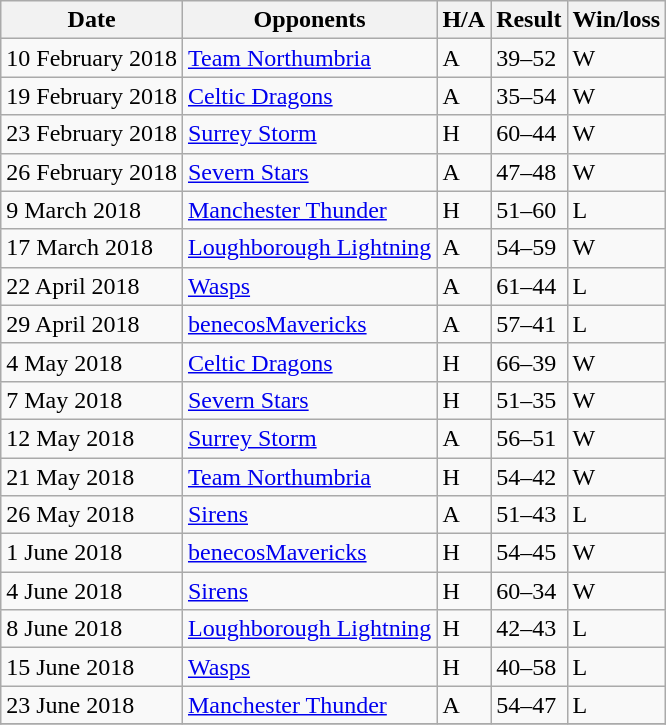<table class="wikitable">
<tr>
<th>Date</th>
<th>Opponents</th>
<th>H/A</th>
<th>Result</th>
<th>Win/loss</th>
</tr>
<tr>
<td>10 February 2018</td>
<td><a href='#'>Team Northumbria</a></td>
<td>A</td>
<td>39–52</td>
<td>W</td>
</tr>
<tr>
<td>19 February 2018</td>
<td><a href='#'>Celtic Dragons</a></td>
<td>A</td>
<td>35–54</td>
<td>W</td>
</tr>
<tr>
<td>23 February 2018</td>
<td><a href='#'>Surrey Storm</a></td>
<td>H</td>
<td>60–44</td>
<td>W</td>
</tr>
<tr>
<td>26 February 2018</td>
<td><a href='#'>Severn Stars</a></td>
<td>A</td>
<td>47–48</td>
<td>W</td>
</tr>
<tr>
<td>9 March 2018</td>
<td><a href='#'>Manchester Thunder</a></td>
<td>H</td>
<td>51–60</td>
<td>L</td>
</tr>
<tr>
<td>17 March 2018</td>
<td><a href='#'>Loughborough Lightning</a></td>
<td>A</td>
<td>54–59</td>
<td>W</td>
</tr>
<tr>
<td>22 April 2018</td>
<td><a href='#'>Wasps</a></td>
<td>A</td>
<td>61–44</td>
<td>L</td>
</tr>
<tr>
<td>29 April 2018</td>
<td><a href='#'>benecosMavericks</a></td>
<td>A</td>
<td>57–41</td>
<td>L</td>
</tr>
<tr>
<td>4 May 2018</td>
<td><a href='#'>Celtic Dragons</a></td>
<td>H</td>
<td>66–39</td>
<td>W</td>
</tr>
<tr>
<td>7 May 2018</td>
<td><a href='#'>Severn Stars</a></td>
<td>H</td>
<td>51–35</td>
<td>W</td>
</tr>
<tr>
<td>12 May 2018</td>
<td><a href='#'>Surrey Storm</a></td>
<td>A</td>
<td>56–51</td>
<td>W</td>
</tr>
<tr>
<td>21 May 2018</td>
<td><a href='#'>Team Northumbria</a></td>
<td>H</td>
<td>54–42</td>
<td>W</td>
</tr>
<tr>
<td>26 May 2018</td>
<td><a href='#'>Sirens</a></td>
<td>A</td>
<td>51–43</td>
<td>L</td>
</tr>
<tr>
<td>1 June 2018</td>
<td><a href='#'>benecosMavericks</a></td>
<td>H</td>
<td>54–45</td>
<td>W</td>
</tr>
<tr>
<td>4 June 2018</td>
<td><a href='#'>Sirens</a></td>
<td>H</td>
<td>60–34</td>
<td>W</td>
</tr>
<tr>
<td>8 June 2018</td>
<td><a href='#'>Loughborough Lightning</a></td>
<td>H</td>
<td>42–43</td>
<td>L</td>
</tr>
<tr>
<td>15 June 2018</td>
<td><a href='#'>Wasps</a></td>
<td>H</td>
<td>40–58</td>
<td>L</td>
</tr>
<tr>
<td>23 June 2018</td>
<td><a href='#'>Manchester Thunder</a></td>
<td>A</td>
<td>54–47</td>
<td>L</td>
</tr>
<tr>
</tr>
</table>
